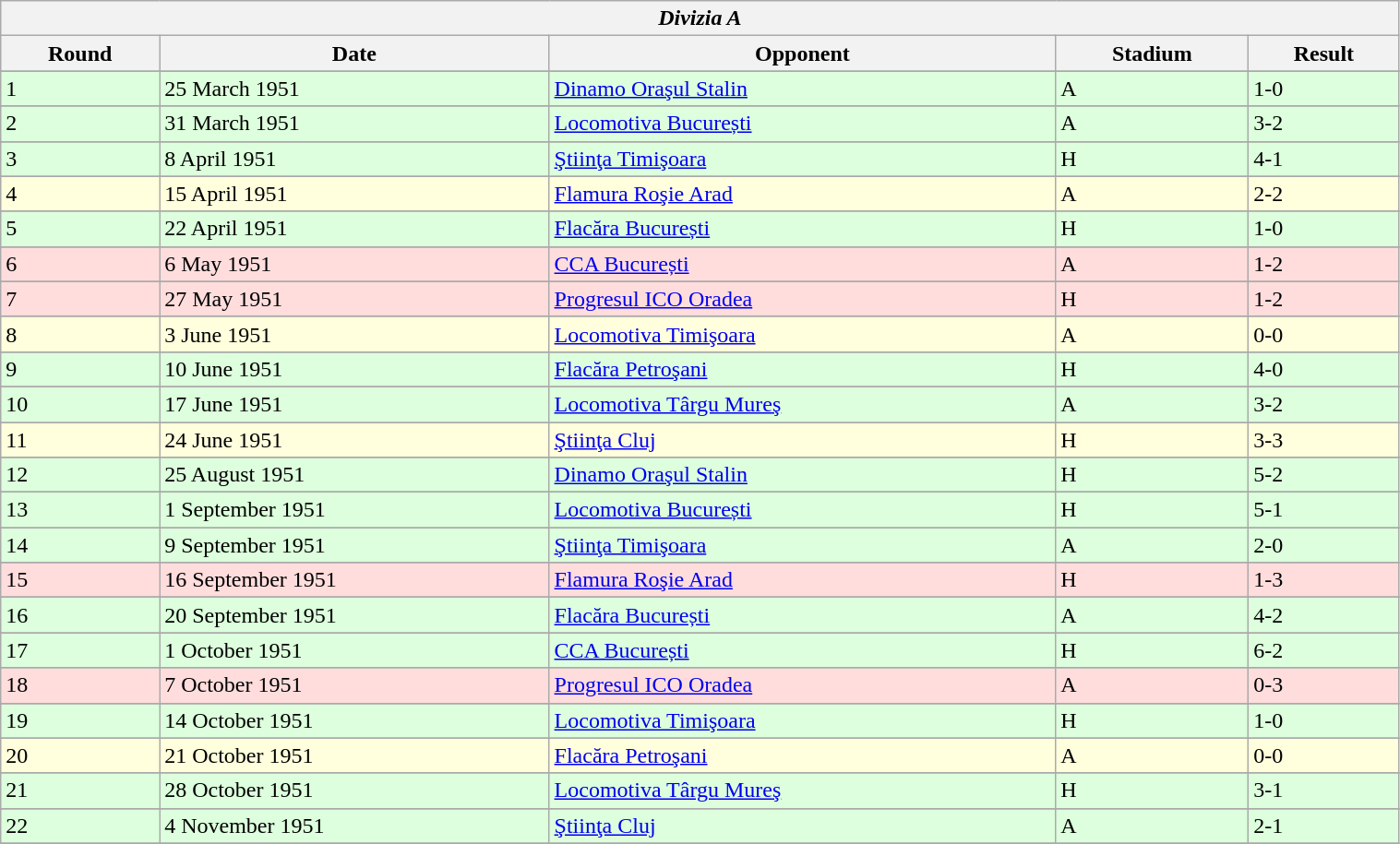<table class="wikitable" style="width:80%;">
<tr>
<th colspan="5" style="text-align:center;"><em>Divizia A</em></th>
</tr>
<tr>
<th>Round</th>
<th>Date</th>
<th>Opponent</th>
<th>Stadium</th>
<th>Result</th>
</tr>
<tr>
</tr>
<tr bgcolor="#ddffdd">
<td>1</td>
<td>25 March 1951</td>
<td><a href='#'>Dinamo Oraşul Stalin</a></td>
<td>A</td>
<td>1-0</td>
</tr>
<tr>
</tr>
<tr bgcolor="#ddffdd">
<td>2</td>
<td>31 March 1951</td>
<td><a href='#'>Locomotiva București</a></td>
<td>A</td>
<td>3-2</td>
</tr>
<tr>
</tr>
<tr bgcolor="#ddffdd">
<td>3</td>
<td>8 April 1951</td>
<td><a href='#'>Ştiinţa Timişoara</a></td>
<td>H</td>
<td>4-1</td>
</tr>
<tr>
</tr>
<tr bgcolor="#ffffdd">
<td>4</td>
<td>15 April 1951</td>
<td><a href='#'>Flamura Roşie Arad</a></td>
<td>A</td>
<td>2-2</td>
</tr>
<tr>
</tr>
<tr bgcolor="#ddffdd">
<td>5</td>
<td>22 April 1951</td>
<td><a href='#'>Flacăra București</a></td>
<td>H</td>
<td>1-0</td>
</tr>
<tr>
</tr>
<tr bgcolor="#ffdddd">
<td>6</td>
<td>6 May 1951</td>
<td><a href='#'>CCA București</a></td>
<td>A</td>
<td>1-2</td>
</tr>
<tr>
</tr>
<tr bgcolor="#ffdddd">
<td>7</td>
<td>27 May 1951</td>
<td><a href='#'>Progresul ICO Oradea</a></td>
<td>H</td>
<td>1-2</td>
</tr>
<tr>
</tr>
<tr bgcolor="#ffffdd">
<td>8</td>
<td>3 June 1951</td>
<td><a href='#'>Locomotiva Timişoara</a></td>
<td>A</td>
<td>0-0</td>
</tr>
<tr>
</tr>
<tr bgcolor="#ddffdd">
<td>9</td>
<td>10 June 1951</td>
<td><a href='#'>Flacăra Petroşani</a></td>
<td>H</td>
<td>4-0</td>
</tr>
<tr>
</tr>
<tr bgcolor="#ddffdd">
<td>10</td>
<td>17 June 1951</td>
<td><a href='#'>Locomotiva Târgu Mureş</a></td>
<td>A</td>
<td>3-2</td>
</tr>
<tr>
</tr>
<tr bgcolor="#ffffdd">
<td>11</td>
<td>24 June 1951</td>
<td><a href='#'>Ştiinţa Cluj</a></td>
<td>H</td>
<td>3-3</td>
</tr>
<tr>
</tr>
<tr bgcolor="#ddffdd">
<td>12</td>
<td>25 August 1951</td>
<td><a href='#'>Dinamo Oraşul Stalin</a></td>
<td>H</td>
<td>5-2</td>
</tr>
<tr>
</tr>
<tr bgcolor="#ddffdd">
<td>13</td>
<td>1 September 1951</td>
<td><a href='#'>Locomotiva București</a></td>
<td>H</td>
<td>5-1</td>
</tr>
<tr>
</tr>
<tr bgcolor="#ddffdd">
<td>14</td>
<td>9 September 1951</td>
<td><a href='#'>Ştiinţa Timişoara</a></td>
<td>A</td>
<td>2-0</td>
</tr>
<tr>
</tr>
<tr bgcolor="#ffdddd">
<td>15</td>
<td>16 September 1951</td>
<td><a href='#'>Flamura Roşie Arad</a></td>
<td>H</td>
<td>1-3</td>
</tr>
<tr>
</tr>
<tr bgcolor="#ddffdd">
<td>16</td>
<td>20 September 1951</td>
<td><a href='#'>Flacăra București</a></td>
<td>A</td>
<td>4-2</td>
</tr>
<tr>
</tr>
<tr bgcolor="#ddffdd">
<td>17</td>
<td>1 October 1951</td>
<td><a href='#'>CCA București</a></td>
<td>H</td>
<td>6-2</td>
</tr>
<tr>
</tr>
<tr bgcolor="#ffdddd">
<td>18</td>
<td>7 October 1951</td>
<td><a href='#'>Progresul ICO Oradea</a></td>
<td>A</td>
<td>0-3</td>
</tr>
<tr>
</tr>
<tr bgcolor="#ddffdd">
<td>19</td>
<td>14 October 1951</td>
<td><a href='#'>Locomotiva Timişoara</a></td>
<td>H</td>
<td>1-0</td>
</tr>
<tr>
</tr>
<tr bgcolor="#ffffdd">
<td>20</td>
<td>21 October 1951</td>
<td><a href='#'>Flacăra Petroşani</a></td>
<td>A</td>
<td>0-0</td>
</tr>
<tr>
</tr>
<tr bgcolor="#ddffdd">
<td>21</td>
<td>28 October 1951</td>
<td><a href='#'>Locomotiva Târgu Mureş</a></td>
<td>H</td>
<td>3-1</td>
</tr>
<tr>
</tr>
<tr bgcolor="#ddffdd">
<td>22</td>
<td>4 November 1951</td>
<td><a href='#'>Ştiinţa Cluj</a></td>
<td>A</td>
<td>2-1</td>
</tr>
<tr>
</tr>
</table>
